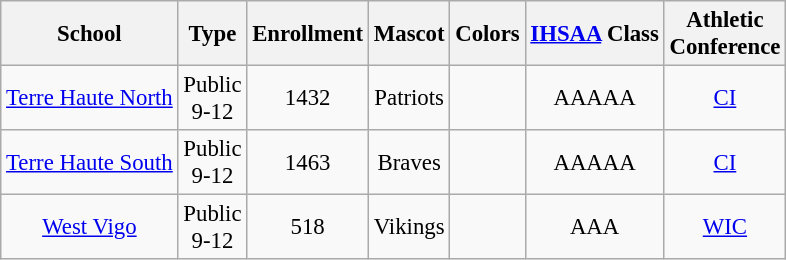<table class="wikitable" style="text-align:center;font-size: 95%">
<tr>
<th>School</th>
<th>Type</th>
<th>Enrollment</th>
<th>Mascot</th>
<th>Colors</th>
<th><a href='#'>IHSAA</a> Class</th>
<th>Athletic <br> Conference</th>
</tr>
<tr>
<td><a href='#'>Terre Haute North</a></td>
<td>Public <br> 9-12</td>
<td>1432</td>
<td>Patriots</td>
<td>  </td>
<td>AAAAA</td>
<td><a href='#'>CI</a></td>
</tr>
<tr>
<td><a href='#'>Terre Haute South</a></td>
<td>Public <br> 9-12</td>
<td>1463</td>
<td>Braves</td>
<td>  </td>
<td>AAAAA</td>
<td><a href='#'>CI</a></td>
</tr>
<tr>
<td><a href='#'>West Vigo</a></td>
<td>Public <br> 9-12</td>
<td>518</td>
<td>Vikings</td>
<td>  </td>
<td>AAA</td>
<td><a href='#'>WIC</a></td>
</tr>
</table>
